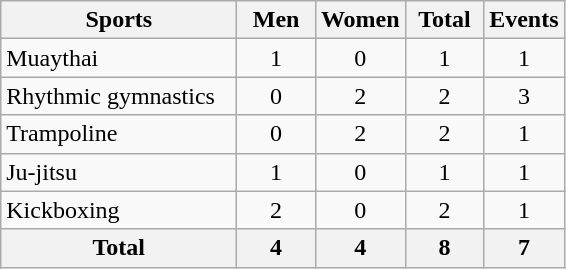<table class="wikitable sortable" style="text-align:center;">
<tr>
<th width=150>Sports</th>
<th width=45>Men</th>
<th width=45>Women</th>
<th width=45>Total</th>
<th width=45>Events</th>
</tr>
<tr>
<td align=left>Muaythai</td>
<td>1</td>
<td>0</td>
<td>1</td>
<td>1</td>
</tr>
<tr>
<td align=left>Rhythmic gymnastics</td>
<td>0</td>
<td>2</td>
<td>2</td>
<td>3</td>
</tr>
<tr>
<td align=left>Trampoline</td>
<td>0</td>
<td>2</td>
<td>2</td>
<td>1</td>
</tr>
<tr>
<td align=left>Ju-jitsu</td>
<td>1</td>
<td>0</td>
<td>1</td>
<td>1</td>
</tr>
<tr>
<td align=left>Kickboxing</td>
<td>2</td>
<td>0</td>
<td>2</td>
<td>1</td>
</tr>
<tr class="sortbottom">
<th>Total</th>
<th>4</th>
<th>4</th>
<th>8</th>
<th>7</th>
</tr>
</table>
